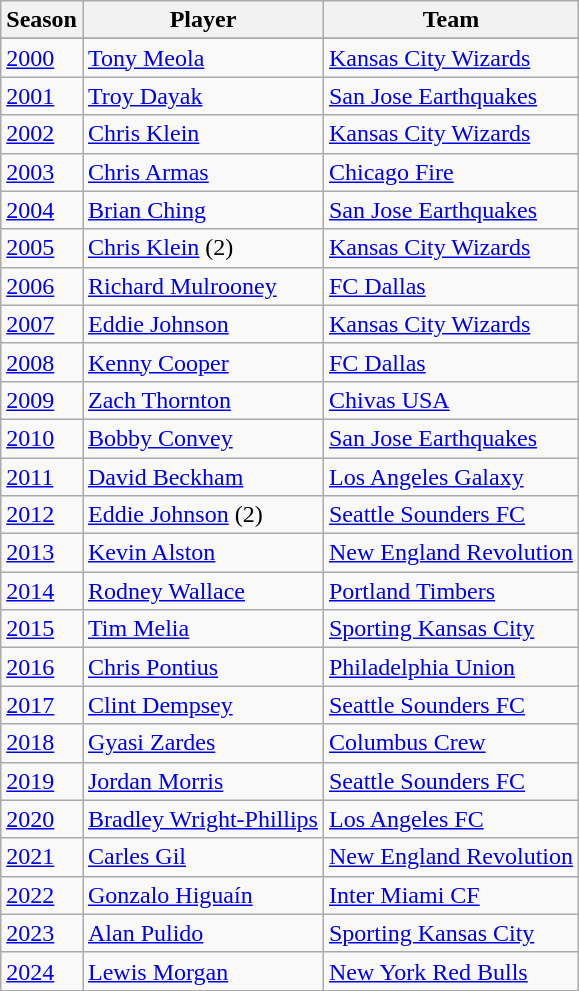<table class="wikitable">
<tr>
<th>Season</th>
<th>Player</th>
<th>Team</th>
</tr>
<tr>
</tr>
<tr>
<td><a href='#'>2000</a></td>
<td> <a href='#'>Tony Meola</a></td>
<td><a href='#'>Kansas City Wizards</a></td>
</tr>
<tr>
<td><a href='#'>2001</a></td>
<td> <a href='#'>Troy Dayak</a></td>
<td><a href='#'>San Jose Earthquakes</a></td>
</tr>
<tr>
<td><a href='#'>2002</a></td>
<td> <a href='#'>Chris Klein</a></td>
<td><a href='#'>Kansas City Wizards</a></td>
</tr>
<tr>
<td><a href='#'>2003</a></td>
<td> <a href='#'>Chris Armas</a></td>
<td><a href='#'>Chicago Fire</a></td>
</tr>
<tr>
<td><a href='#'>2004</a></td>
<td> <a href='#'>Brian Ching</a></td>
<td><a href='#'>San Jose Earthquakes</a></td>
</tr>
<tr>
<td><a href='#'>2005</a></td>
<td> <a href='#'>Chris Klein</a> (2)</td>
<td><a href='#'>Kansas City Wizards</a></td>
</tr>
<tr>
<td><a href='#'>2006</a></td>
<td> <a href='#'>Richard Mulrooney</a></td>
<td><a href='#'>FC Dallas</a></td>
</tr>
<tr>
<td><a href='#'>2007</a></td>
<td> <a href='#'>Eddie Johnson</a></td>
<td><a href='#'>Kansas City Wizards</a></td>
</tr>
<tr>
<td><a href='#'>2008</a></td>
<td> <a href='#'>Kenny Cooper</a></td>
<td><a href='#'>FC Dallas</a></td>
</tr>
<tr>
<td><a href='#'>2009</a></td>
<td> <a href='#'>Zach Thornton</a></td>
<td><a href='#'>Chivas USA</a></td>
</tr>
<tr>
<td><a href='#'>2010</a></td>
<td> <a href='#'>Bobby Convey</a></td>
<td><a href='#'>San Jose Earthquakes</a></td>
</tr>
<tr>
<td><a href='#'>2011</a></td>
<td> <a href='#'>David Beckham</a></td>
<td><a href='#'>Los Angeles Galaxy</a></td>
</tr>
<tr>
<td><a href='#'>2012</a></td>
<td> <a href='#'>Eddie Johnson</a> (2)</td>
<td><a href='#'>Seattle Sounders FC</a></td>
</tr>
<tr>
<td><a href='#'>2013</a></td>
<td> <a href='#'>Kevin Alston</a></td>
<td><a href='#'>New England Revolution</a></td>
</tr>
<tr>
<td><a href='#'>2014</a></td>
<td> <a href='#'>Rodney Wallace</a></td>
<td><a href='#'>Portland Timbers</a></td>
</tr>
<tr>
<td><a href='#'>2015</a></td>
<td> <a href='#'>Tim Melia</a></td>
<td><a href='#'>Sporting Kansas City</a></td>
</tr>
<tr>
<td><a href='#'>2016</a></td>
<td> <a href='#'>Chris Pontius</a></td>
<td><a href='#'>Philadelphia Union</a></td>
</tr>
<tr>
<td><a href='#'>2017</a></td>
<td> <a href='#'>Clint Dempsey</a></td>
<td><a href='#'>Seattle Sounders FC</a></td>
</tr>
<tr>
<td><a href='#'>2018</a></td>
<td> <a href='#'>Gyasi Zardes</a></td>
<td><a href='#'>Columbus Crew</a></td>
</tr>
<tr>
<td><a href='#'>2019</a></td>
<td> <a href='#'>Jordan Morris</a></td>
<td><a href='#'>Seattle Sounders FC</a></td>
</tr>
<tr>
<td><a href='#'>2020</a></td>
<td> <a href='#'>Bradley Wright-Phillips</a></td>
<td><a href='#'>Los Angeles FC</a></td>
</tr>
<tr>
<td><a href='#'>2021</a></td>
<td> <a href='#'>Carles Gil</a></td>
<td><a href='#'>New England Revolution</a></td>
</tr>
<tr>
<td><a href='#'>2022</a></td>
<td> <a href='#'>Gonzalo Higuaín</a></td>
<td><a href='#'>Inter Miami CF</a></td>
</tr>
<tr>
<td><a href='#'>2023</a></td>
<td> <a href='#'>Alan Pulido</a></td>
<td><a href='#'>Sporting Kansas City</a></td>
</tr>
<tr>
<td><a href='#'>2024</a></td>
<td> <a href='#'>Lewis Morgan</a></td>
<td><a href='#'>New York Red Bulls</a></td>
</tr>
</table>
